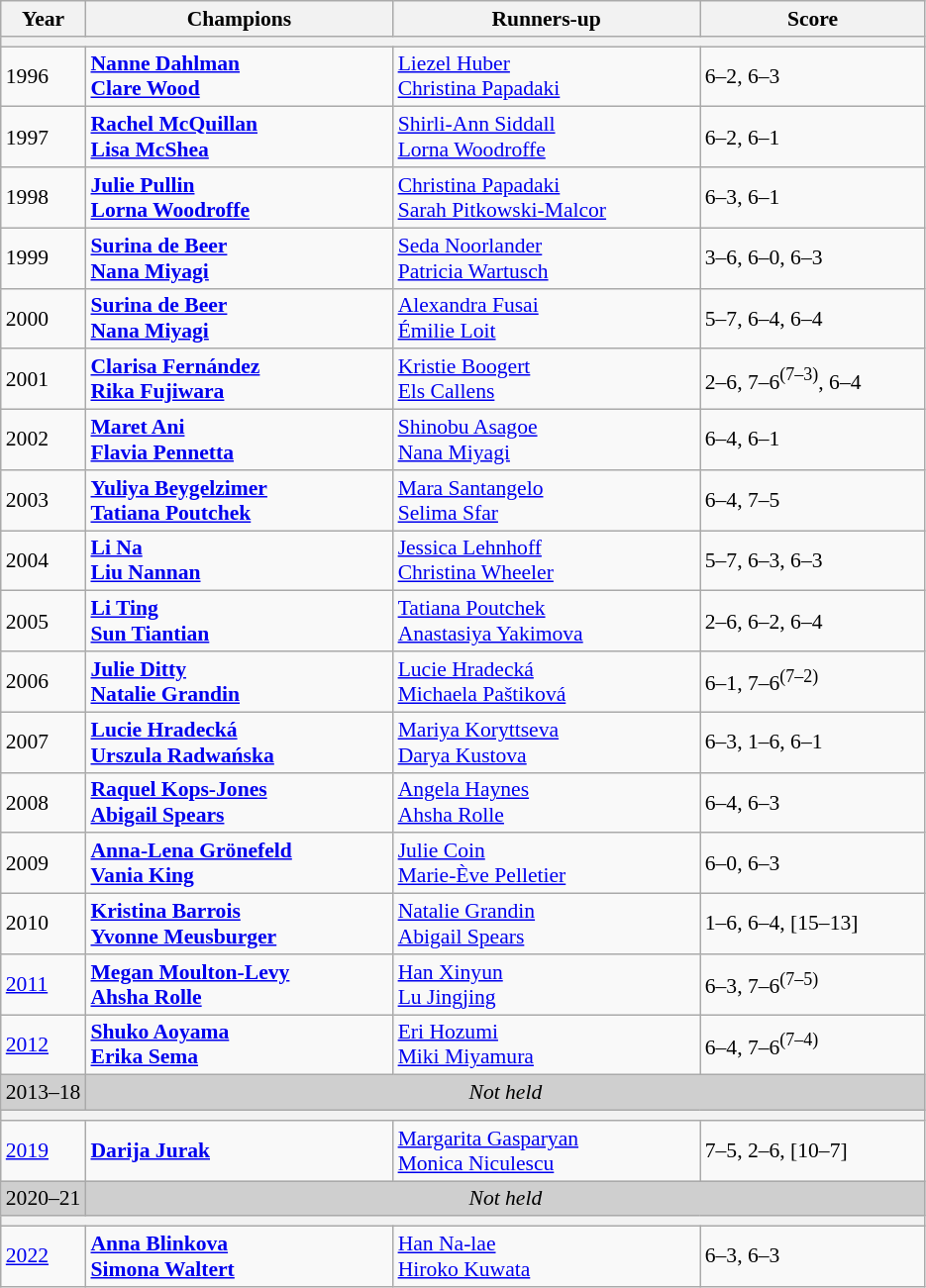<table class="wikitable" style="font-size:90%">
<tr>
<th>Year</th>
<th width="200">Champions</th>
<th width="200">Runners-up</th>
<th width="145">Score</th>
</tr>
<tr>
<th colspan="4"></th>
</tr>
<tr>
<td>1996</td>
<td> <strong><a href='#'>Nanne Dahlman</a></strong> <br>  <strong><a href='#'>Clare Wood</a></strong></td>
<td> <a href='#'>Liezel Huber</a> <br>  <a href='#'>Christina Papadaki</a></td>
<td>6–2, 6–3</td>
</tr>
<tr>
<td>1997</td>
<td> <strong><a href='#'>Rachel McQuillan</a></strong> <br>  <strong><a href='#'>Lisa McShea</a></strong></td>
<td> <a href='#'>Shirli-Ann Siddall</a> <br>  <a href='#'>Lorna Woodroffe</a></td>
<td>6–2, 6–1</td>
</tr>
<tr>
<td>1998</td>
<td> <strong><a href='#'>Julie Pullin</a></strong> <br>  <strong><a href='#'>Lorna Woodroffe</a></strong></td>
<td> <a href='#'>Christina Papadaki</a> <br>  <a href='#'>Sarah Pitkowski-Malcor</a></td>
<td>6–3, 6–1</td>
</tr>
<tr>
<td>1999</td>
<td> <strong><a href='#'>Surina de Beer</a></strong> <br>  <strong><a href='#'>Nana Miyagi</a></strong></td>
<td> <a href='#'>Seda Noorlander</a> <br>  <a href='#'>Patricia Wartusch</a></td>
<td>3–6, 6–0, 6–3</td>
</tr>
<tr>
<td>2000</td>
<td> <strong><a href='#'>Surina de Beer</a></strong> <br>  <strong><a href='#'>Nana Miyagi</a></strong></td>
<td> <a href='#'>Alexandra Fusai</a> <br>  <a href='#'>Émilie Loit</a></td>
<td>5–7, 6–4, 6–4</td>
</tr>
<tr>
<td>2001</td>
<td> <strong><a href='#'>Clarisa Fernández</a></strong> <br>  <strong><a href='#'>Rika Fujiwara</a></strong></td>
<td> <a href='#'>Kristie Boogert</a> <br>  <a href='#'>Els Callens</a></td>
<td>2–6, 7–6<sup>(7–3)</sup>, 6–4</td>
</tr>
<tr>
<td>2002</td>
<td> <strong><a href='#'>Maret Ani</a></strong> <br>  <strong><a href='#'>Flavia Pennetta</a></strong></td>
<td> <a href='#'>Shinobu Asagoe</a> <br>  <a href='#'>Nana Miyagi</a></td>
<td>6–4, 6–1</td>
</tr>
<tr>
<td>2003</td>
<td> <strong><a href='#'>Yuliya Beygelzimer</a></strong> <br>  <strong><a href='#'>Tatiana Poutchek</a></strong></td>
<td> <a href='#'>Mara Santangelo</a> <br>  <a href='#'>Selima Sfar</a></td>
<td>6–4, 7–5</td>
</tr>
<tr>
<td>2004</td>
<td> <strong><a href='#'>Li Na</a></strong> <br>  <strong><a href='#'>Liu Nannan</a></strong></td>
<td> <a href='#'>Jessica Lehnhoff</a> <br>  <a href='#'>Christina Wheeler</a></td>
<td>5–7, 6–3, 6–3</td>
</tr>
<tr>
<td>2005</td>
<td> <strong><a href='#'>Li Ting</a></strong> <br>  <strong><a href='#'>Sun Tiantian</a></strong></td>
<td> <a href='#'>Tatiana Poutchek</a> <br>  <a href='#'>Anastasiya Yakimova</a></td>
<td>2–6, 6–2, 6–4</td>
</tr>
<tr>
<td>2006</td>
<td> <strong><a href='#'>Julie Ditty</a></strong> <br>  <strong><a href='#'>Natalie Grandin</a></strong></td>
<td> <a href='#'>Lucie Hradecká</a> <br>  <a href='#'>Michaela Paštiková</a></td>
<td>6–1, 7–6<sup>(7–2)</sup></td>
</tr>
<tr>
<td>2007</td>
<td> <strong><a href='#'>Lucie Hradecká</a></strong> <br>  <strong><a href='#'>Urszula Radwańska</a></strong></td>
<td> <a href='#'>Mariya Koryttseva</a> <br>  <a href='#'>Darya Kustova</a></td>
<td>6–3, 1–6, 6–1</td>
</tr>
<tr>
<td>2008</td>
<td> <strong><a href='#'>Raquel Kops-Jones</a></strong> <br>  <strong><a href='#'>Abigail Spears</a></strong></td>
<td> <a href='#'>Angela Haynes</a> <br>  <a href='#'>Ahsha Rolle</a></td>
<td>6–4, 6–3</td>
</tr>
<tr>
<td>2009</td>
<td> <strong><a href='#'>Anna-Lena Grönefeld</a></strong> <br>  <strong><a href='#'>Vania King</a></strong></td>
<td> <a href='#'>Julie Coin</a> <br>  <a href='#'>Marie-Ève Pelletier</a></td>
<td>6–0, 6–3</td>
</tr>
<tr>
<td>2010</td>
<td> <strong><a href='#'>Kristina Barrois</a></strong> <br>  <strong><a href='#'>Yvonne Meusburger</a></strong></td>
<td> <a href='#'>Natalie Grandin</a> <br>  <a href='#'>Abigail Spears</a></td>
<td>1–6, 6–4, [15–13]</td>
</tr>
<tr>
<td><a href='#'>2011</a></td>
<td> <strong><a href='#'>Megan Moulton-Levy</a></strong> <br>  <strong><a href='#'>Ahsha Rolle</a></strong></td>
<td> <a href='#'>Han Xinyun</a> <br>  <a href='#'>Lu Jingjing</a></td>
<td>6–3, 7–6<sup>(7–5)</sup></td>
</tr>
<tr>
<td><a href='#'>2012</a></td>
<td> <strong><a href='#'>Shuko Aoyama</a></strong> <br>  <strong><a href='#'>Erika Sema</a></strong></td>
<td> <a href='#'>Eri Hozumi</a> <br>  <a href='#'>Miki Miyamura</a></td>
<td>6–4, 7–6<sup>(7–4)</sup></td>
</tr>
<tr>
<td style="background:#cfcfcf">2013–18</td>
<td colspan=3 align=center style="background:#cfcfcf"><em>Not held</em></td>
</tr>
<tr>
<th colspan="4"></th>
</tr>
<tr>
<td><a href='#'>2019</a></td>
<td> <strong><a href='#'>Darija Jurak</a> <br> </strong></td>
<td> <a href='#'>Margarita Gasparyan</a> <br>  <a href='#'>Monica Niculescu</a></td>
<td>7–5, 2–6, [10–7]</td>
</tr>
<tr>
<td style="background:#cfcfcf">2020–21</td>
<td colspan=3 align=center style="background:#cfcfcf"><em>Not held</em></td>
</tr>
<tr>
<th colspan="4"></th>
</tr>
<tr>
<td><a href='#'>2022</a></td>
<td> <strong><a href='#'>Anna Blinkova</a> <br>  <a href='#'>Simona Waltert</a></strong></td>
<td> <a href='#'>Han Na-lae</a> <br>  <a href='#'>Hiroko Kuwata</a></td>
<td>6–3, 6–3</td>
</tr>
</table>
